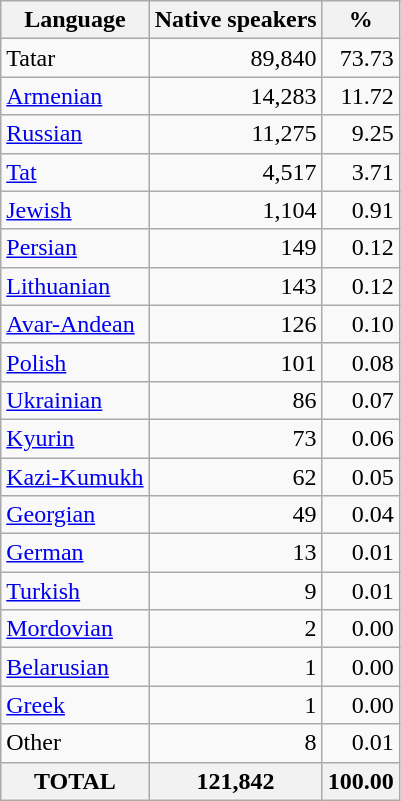<table class="wikitable sortable">
<tr>
<th>Language</th>
<th>Native speakers</th>
<th>%</th>
</tr>
<tr>
<td>Tatar</td>
<td align="right">89,840</td>
<td align="right">73.73</td>
</tr>
<tr>
<td><a href='#'>Armenian</a></td>
<td align="right">14,283</td>
<td align="right">11.72</td>
</tr>
<tr>
<td><a href='#'>Russian</a></td>
<td align="right">11,275</td>
<td align="right">9.25</td>
</tr>
<tr>
<td><a href='#'>Tat</a></td>
<td align="right">4,517</td>
<td align="right">3.71</td>
</tr>
<tr>
<td><a href='#'>Jewish</a></td>
<td align="right">1,104</td>
<td align="right">0.91</td>
</tr>
<tr>
<td><a href='#'>Persian</a></td>
<td align="right">149</td>
<td align="right">0.12</td>
</tr>
<tr>
<td><a href='#'>Lithuanian</a></td>
<td align="right">143</td>
<td align="right">0.12</td>
</tr>
<tr>
<td><a href='#'>Avar-Andean</a></td>
<td align="right">126</td>
<td align="right">0.10</td>
</tr>
<tr>
<td><a href='#'>Polish</a></td>
<td align="right">101</td>
<td align="right">0.08</td>
</tr>
<tr>
<td><a href='#'>Ukrainian</a></td>
<td align="right">86</td>
<td align="right">0.07</td>
</tr>
<tr>
<td><a href='#'>Kyurin</a></td>
<td align="right">73</td>
<td align="right">0.06</td>
</tr>
<tr>
<td><a href='#'>Kazi-Kumukh</a></td>
<td align="right">62</td>
<td align="right">0.05</td>
</tr>
<tr>
<td><a href='#'>Georgian</a></td>
<td align="right">49</td>
<td align="right">0.04</td>
</tr>
<tr>
<td><a href='#'>German</a></td>
<td align="right">13</td>
<td align="right">0.01</td>
</tr>
<tr>
<td><a href='#'>Turkish</a></td>
<td align="right">9</td>
<td align="right">0.01</td>
</tr>
<tr>
<td><a href='#'>Mordovian</a></td>
<td align="right">2</td>
<td align="right">0.00</td>
</tr>
<tr>
<td><a href='#'>Belarusian</a></td>
<td align="right">1</td>
<td align="right">0.00</td>
</tr>
<tr>
<td><a href='#'>Greek</a></td>
<td align="right">1</td>
<td align="right">0.00</td>
</tr>
<tr>
<td>Other</td>
<td align="right">8</td>
<td align="right">0.01</td>
</tr>
<tr>
<th>TOTAL</th>
<th>121,842</th>
<th>100.00</th>
</tr>
</table>
